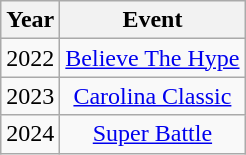<table class="wikitable sortable" style="text-align: center">
<tr>
<th>Year</th>
<th>Event</th>
</tr>
<tr>
<td>2022</td>
<td><a href='#'>Believe The Hype</a></td>
</tr>
<tr>
<td>2023</td>
<td><a href='#'>Carolina Classic</a></td>
</tr>
<tr>
<td>2024</td>
<td><a href='#'>Super Battle</a></td>
</tr>
</table>
